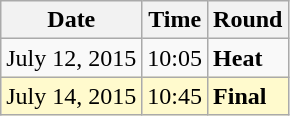<table class="wikitable">
<tr>
<th>Date</th>
<th>Time</th>
<th>Round</th>
</tr>
<tr>
<td>July 12, 2015</td>
<td>10:05</td>
<td><strong>Heat</strong></td>
</tr>
<tr style=background:lemonchiffon>
<td>July 14, 2015</td>
<td>10:45</td>
<td><strong>Final</strong></td>
</tr>
</table>
